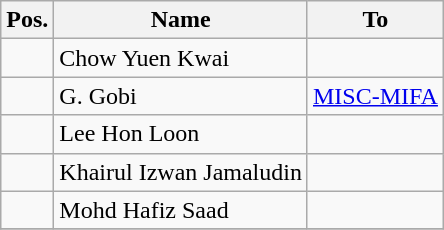<table class="wikitable sortable">
<tr>
<th style="background:;">Pos.</th>
<th style="background:;">Name</th>
<th style="background:;">To</th>
</tr>
<tr>
<td></td>
<td> Chow Yuen Kwai</td>
<td></td>
</tr>
<tr>
<td></td>
<td> G. Gobi</td>
<td> <a href='#'>MISC-MIFA</a></td>
</tr>
<tr>
<td></td>
<td> Lee Hon Loon</td>
<td></td>
</tr>
<tr>
<td></td>
<td> Khairul Izwan Jamaludin</td>
<td></td>
</tr>
<tr>
<td></td>
<td> Mohd Hafiz Saad</td>
<td></td>
</tr>
<tr>
</tr>
</table>
